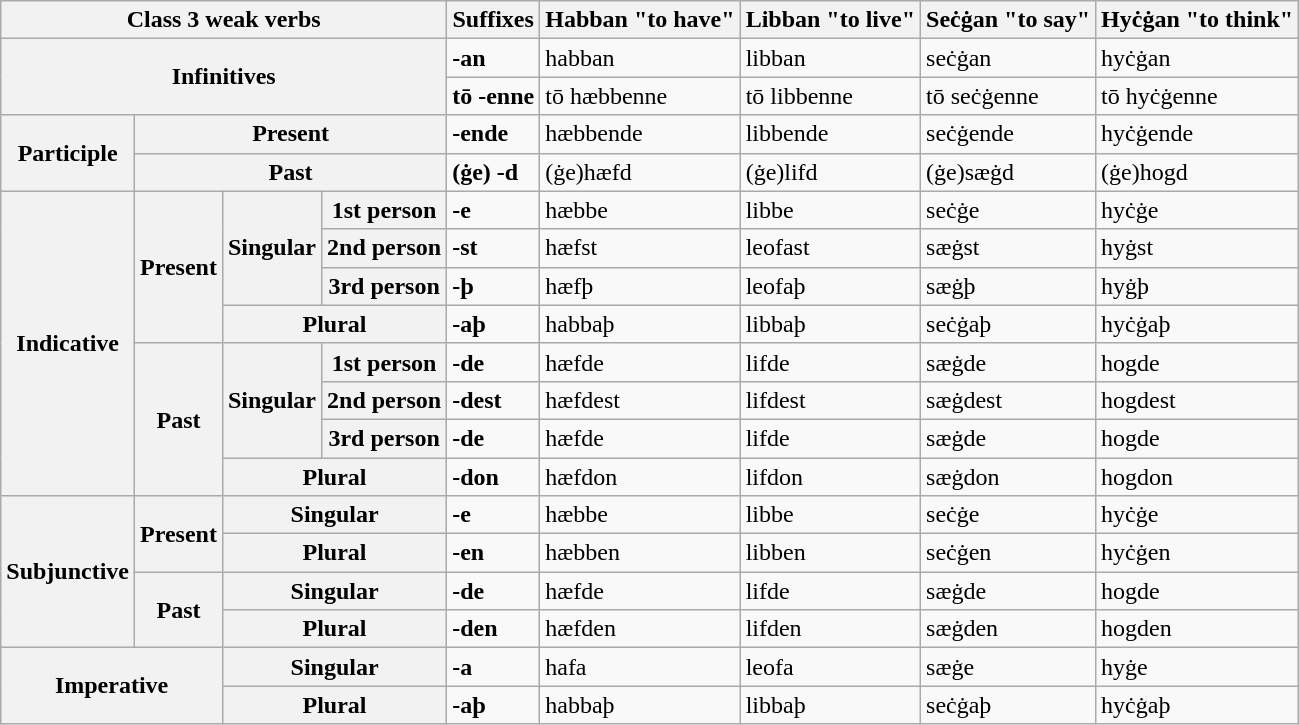<table class="wikitable mw-collapsible">
<tr>
<th colspan="4">Class 3 weak verbs</th>
<th>Suffixes</th>
<th>Habban "to have"</th>
<th>Libban "to live"</th>
<th>Seċġan "to say"</th>
<th>Hyċġan "to think"</th>
</tr>
<tr>
<th colspan="4" rowspan="2">Infinitives</th>
<td><strong>-an</strong></td>
<td>habban</td>
<td>libban</td>
<td>seċġan</td>
<td>hyċġan</td>
</tr>
<tr>
<td><strong>tō -enne</strong></td>
<td>tō hæbbenne</td>
<td>tō libbenne</td>
<td>tō seċġenne</td>
<td>tō hyċġenne</td>
</tr>
<tr>
<th rowspan="2">Participle</th>
<th colspan="3">Present</th>
<td><strong>-ende</strong></td>
<td>hæbbende</td>
<td>libbende</td>
<td>seċġende</td>
<td>hyċġende</td>
</tr>
<tr>
<th colspan="3">Past</th>
<td><strong>(ġe) -d</strong></td>
<td>(ġe)hæfd</td>
<td>(ġe)lifd</td>
<td>(ġe)sæġd</td>
<td>(ġe)hogd</td>
</tr>
<tr>
<th rowspan="8">Indicative</th>
<th rowspan="4">Present</th>
<th rowspan="3">Singular</th>
<th>1st person</th>
<td><strong>-e</strong></td>
<td>hæbbe</td>
<td>libbe</td>
<td>seċġe</td>
<td>hyċġe</td>
</tr>
<tr>
<th>2nd person</th>
<td><strong>-st</strong></td>
<td>hæfst</td>
<td>leofast</td>
<td>sæġst</td>
<td>hyġst</td>
</tr>
<tr>
<th>3rd person</th>
<td><strong>-þ</strong></td>
<td>hæfþ</td>
<td>leofaþ</td>
<td>sæġþ</td>
<td>hyġþ</td>
</tr>
<tr>
<th colspan="2">Plural</th>
<td><strong>-aþ</strong></td>
<td>habbaþ</td>
<td>libbaþ</td>
<td>seċġaþ</td>
<td>hyċġaþ</td>
</tr>
<tr>
<th rowspan="4">Past</th>
<th rowspan="3">Singular</th>
<th>1st person</th>
<td><strong>-de</strong></td>
<td>hæfde</td>
<td>lifde</td>
<td>sæġde</td>
<td>hogde</td>
</tr>
<tr>
<th>2nd person</th>
<td><strong>-dest</strong></td>
<td>hæfdest</td>
<td>lifdest</td>
<td>sæġdest</td>
<td>hogdest</td>
</tr>
<tr>
<th>3rd person</th>
<td><strong>-de</strong></td>
<td>hæfde</td>
<td>lifde</td>
<td>sæġde</td>
<td>hogde</td>
</tr>
<tr>
<th colspan="2">Plural</th>
<td><strong>-don</strong></td>
<td>hæfdon</td>
<td>lifdon</td>
<td>sæġdon</td>
<td>hogdon</td>
</tr>
<tr>
<th rowspan="4">Subjunctive</th>
<th rowspan="2">Present</th>
<th colspan="2">Singular</th>
<td><strong>-e</strong></td>
<td>hæbbe</td>
<td>libbe</td>
<td>seċġe</td>
<td>hyċġe</td>
</tr>
<tr>
<th colspan="2">Plural</th>
<td><strong>-en</strong></td>
<td>hæbben</td>
<td>libben</td>
<td>seċġen</td>
<td>hyċġen</td>
</tr>
<tr>
<th rowspan="2">Past</th>
<th colspan="2">Singular</th>
<td><strong>-de</strong></td>
<td>hæfde</td>
<td>lifde</td>
<td>sæġde</td>
<td>hogde</td>
</tr>
<tr>
<th colspan="2">Plural</th>
<td><strong>-den</strong></td>
<td>hæfden</td>
<td>lifden</td>
<td>sæġden</td>
<td>hogden</td>
</tr>
<tr>
<th colspan="2" rowspan="2">Imperative</th>
<th colspan="2">Singular</th>
<td><strong>-a</strong></td>
<td>hafa</td>
<td>leofa</td>
<td>sæġe</td>
<td>hyġe</td>
</tr>
<tr>
<th colspan="2">Plural</th>
<td><strong>-aþ</strong></td>
<td>habbaþ</td>
<td>libbaþ</td>
<td>seċġaþ</td>
<td>hyċġaþ</td>
</tr>
</table>
